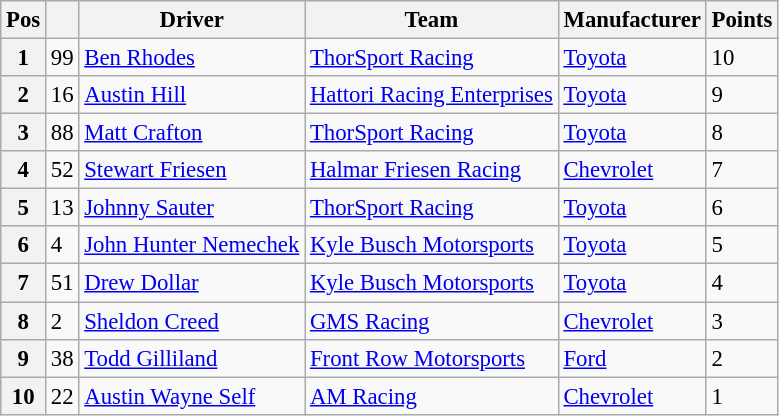<table class="wikitable" style="font-size:95%">
<tr>
<th>Pos</th>
<th></th>
<th>Driver</th>
<th>Team</th>
<th>Manufacturer</th>
<th>Points</th>
</tr>
<tr>
<th>1</th>
<td>99</td>
<td><a href='#'>Ben Rhodes</a></td>
<td><a href='#'>ThorSport Racing</a></td>
<td><a href='#'>Toyota</a></td>
<td>10</td>
</tr>
<tr>
<th>2</th>
<td>16</td>
<td><a href='#'>Austin Hill</a></td>
<td><a href='#'>Hattori Racing Enterprises</a></td>
<td><a href='#'>Toyota</a></td>
<td>9</td>
</tr>
<tr>
<th>3</th>
<td>88</td>
<td><a href='#'>Matt Crafton</a></td>
<td><a href='#'>ThorSport Racing</a></td>
<td><a href='#'>Toyota</a></td>
<td>8</td>
</tr>
<tr>
<th>4</th>
<td>52</td>
<td><a href='#'>Stewart Friesen</a></td>
<td><a href='#'>Halmar Friesen Racing</a></td>
<td><a href='#'>Chevrolet</a></td>
<td>7</td>
</tr>
<tr>
<th>5</th>
<td>13</td>
<td><a href='#'>Johnny Sauter</a></td>
<td><a href='#'>ThorSport Racing</a></td>
<td><a href='#'>Toyota</a></td>
<td>6</td>
</tr>
<tr>
<th>6</th>
<td>4</td>
<td><a href='#'>John Hunter Nemechek</a></td>
<td><a href='#'>Kyle Busch Motorsports</a></td>
<td><a href='#'>Toyota</a></td>
<td>5</td>
</tr>
<tr>
<th>7</th>
<td>51</td>
<td><a href='#'>Drew Dollar</a></td>
<td><a href='#'>Kyle Busch Motorsports</a></td>
<td><a href='#'>Toyota</a></td>
<td>4</td>
</tr>
<tr>
<th>8</th>
<td>2</td>
<td><a href='#'>Sheldon Creed</a></td>
<td><a href='#'>GMS Racing</a></td>
<td><a href='#'>Chevrolet</a></td>
<td>3</td>
</tr>
<tr>
<th>9</th>
<td>38</td>
<td><a href='#'>Todd Gilliland</a></td>
<td><a href='#'>Front Row Motorsports</a></td>
<td><a href='#'>Ford</a></td>
<td>2</td>
</tr>
<tr>
<th>10</th>
<td>22</td>
<td><a href='#'>Austin Wayne Self</a></td>
<td><a href='#'>AM Racing</a></td>
<td><a href='#'>Chevrolet</a></td>
<td>1</td>
</tr>
</table>
